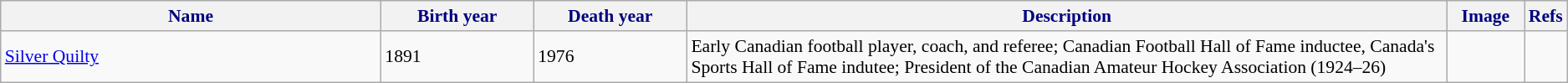<table class="wikitable" style="font-size:90%;">
<tr>
<th style="background-color:#f2f2f2; color: #000080" width="25%">Name</th>
<th style="background-color:#f2f2f2; color: #000080" width="10%">Birth year</th>
<th style="background-color:#f2f2f2; color: #000080" width="10%">Death year</th>
<th style="background-color:#f2f2f2; color: #000080" width="50%">Description</th>
<th style="background-color:#f2f2f2; color: #000080" width="5%">Image</th>
<th style="background-color:#f2f2f2; color: #000080" width="5%">Refs</th>
</tr>
<tr>
<td><a href='#'>Silver Quilty</a></td>
<td>1891</td>
<td>1976</td>
<td>Early Canadian football player, coach, and referee; Canadian Football Hall of Fame inductee, Canada's Sports Hall of Fame indutee; President of the Canadian Amateur Hockey Association (1924–26)</td>
<td></td>
<td></td>
</tr>
</table>
